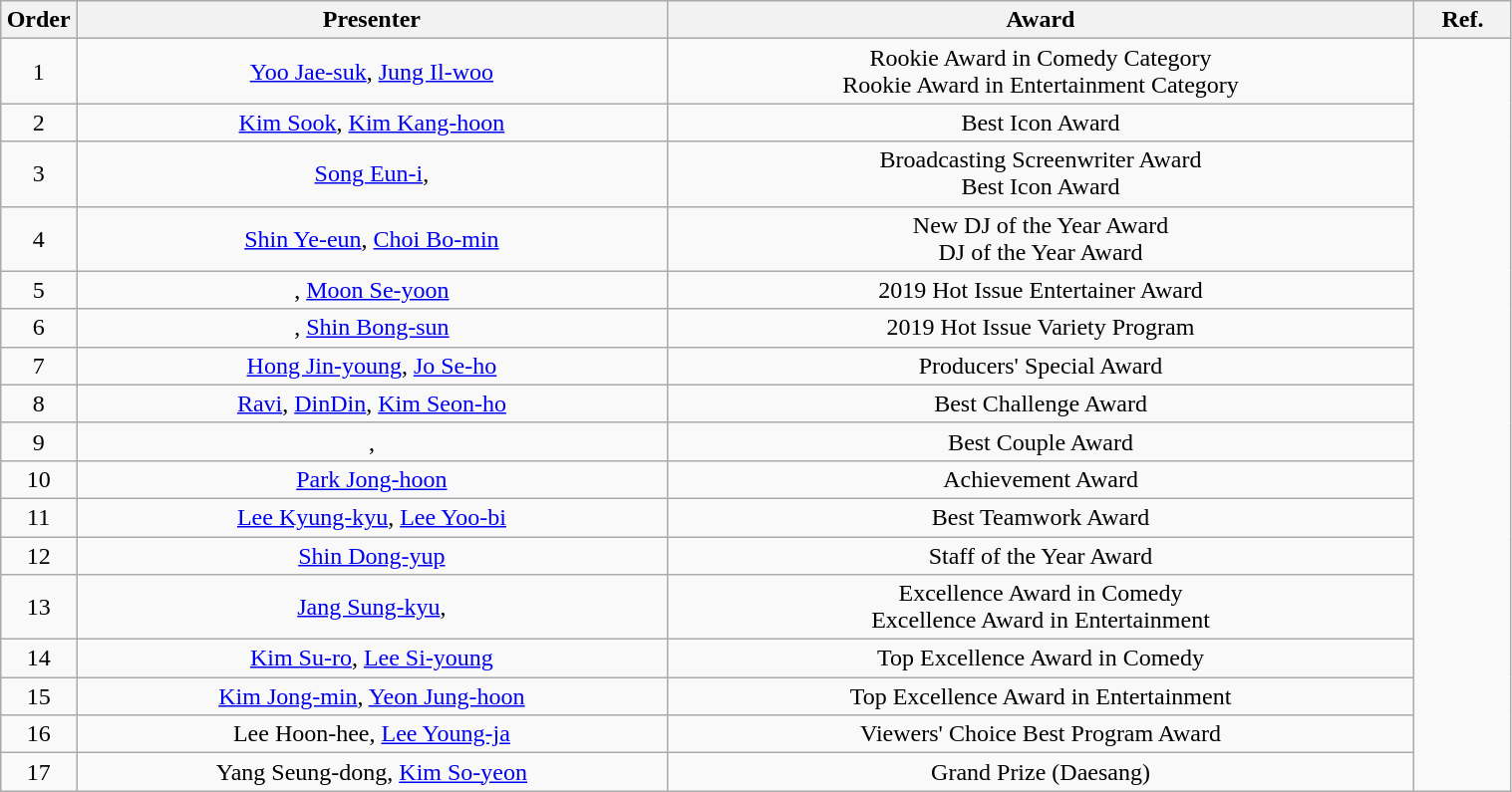<table class="wikitable" style="text-align:center; width:80%;">
<tr>
<th width="5%">Order</th>
<th>Presenter</th>
<th>Award</th>
<th>Ref.</th>
</tr>
<tr>
<td>1</td>
<td><a href='#'>Yoo Jae-suk</a>, <a href='#'>Jung Il-woo</a></td>
<td>Rookie Award in Comedy Category<br>Rookie Award in Entertainment Category</td>
<td rowspan="17"></td>
</tr>
<tr>
<td>2</td>
<td><a href='#'>Kim Sook</a>, <a href='#'>Kim Kang-hoon</a></td>
<td>Best Icon Award</td>
</tr>
<tr>
<td>3</td>
<td><a href='#'>Song Eun-i</a>, </td>
<td>Broadcasting Screenwriter Award<br>Best Icon Award</td>
</tr>
<tr>
<td>4</td>
<td><a href='#'>Shin Ye-eun</a>, <a href='#'>Choi Bo-min</a></td>
<td>New DJ of the Year Award<br>DJ of the Year Award</td>
</tr>
<tr>
<td>5</td>
<td>, <a href='#'>Moon Se-yoon</a></td>
<td>2019 Hot Issue Entertainer Award</td>
</tr>
<tr>
<td>6</td>
<td>, <a href='#'>Shin Bong-sun</a></td>
<td>2019 Hot Issue Variety Program</td>
</tr>
<tr>
<td>7</td>
<td><a href='#'>Hong Jin-young</a>, <a href='#'>Jo Se-ho</a></td>
<td>Producers' Special Award</td>
</tr>
<tr>
<td>8</td>
<td><a href='#'>Ravi</a>, <a href='#'>DinDin</a>, <a href='#'>Kim Seon-ho</a></td>
<td>Best Challenge Award</td>
</tr>
<tr>
<td>9</td>
<td>, </td>
<td>Best Couple Award</td>
</tr>
<tr>
<td>10</td>
<td><a href='#'>Park Jong-hoon</a></td>
<td>Achievement Award</td>
</tr>
<tr>
<td>11</td>
<td><a href='#'>Lee Kyung-kyu</a>, <a href='#'>Lee Yoo-bi</a></td>
<td>Best Teamwork Award</td>
</tr>
<tr>
<td>12</td>
<td><a href='#'>Shin Dong-yup</a></td>
<td>Staff of the Year Award</td>
</tr>
<tr>
<td>13</td>
<td><a href='#'>Jang Sung-kyu</a>, </td>
<td>Excellence Award in Comedy<br>Excellence Award in Entertainment</td>
</tr>
<tr>
<td>14</td>
<td><a href='#'>Kim Su-ro</a>, <a href='#'>Lee Si-young</a></td>
<td>Top Excellence Award in Comedy</td>
</tr>
<tr>
<td>15</td>
<td><a href='#'>Kim Jong-min</a>, <a href='#'>Yeon Jung-hoon</a></td>
<td>Top Excellence Award in Entertainment</td>
</tr>
<tr>
<td>16</td>
<td>Lee Hoon-hee, <a href='#'>Lee Young-ja</a></td>
<td>Viewers' Choice Best Program Award</td>
</tr>
<tr>
<td>17</td>
<td>Yang Seung-dong, <a href='#'>Kim So-yeon</a></td>
<td>Grand Prize (Daesang)</td>
</tr>
</table>
